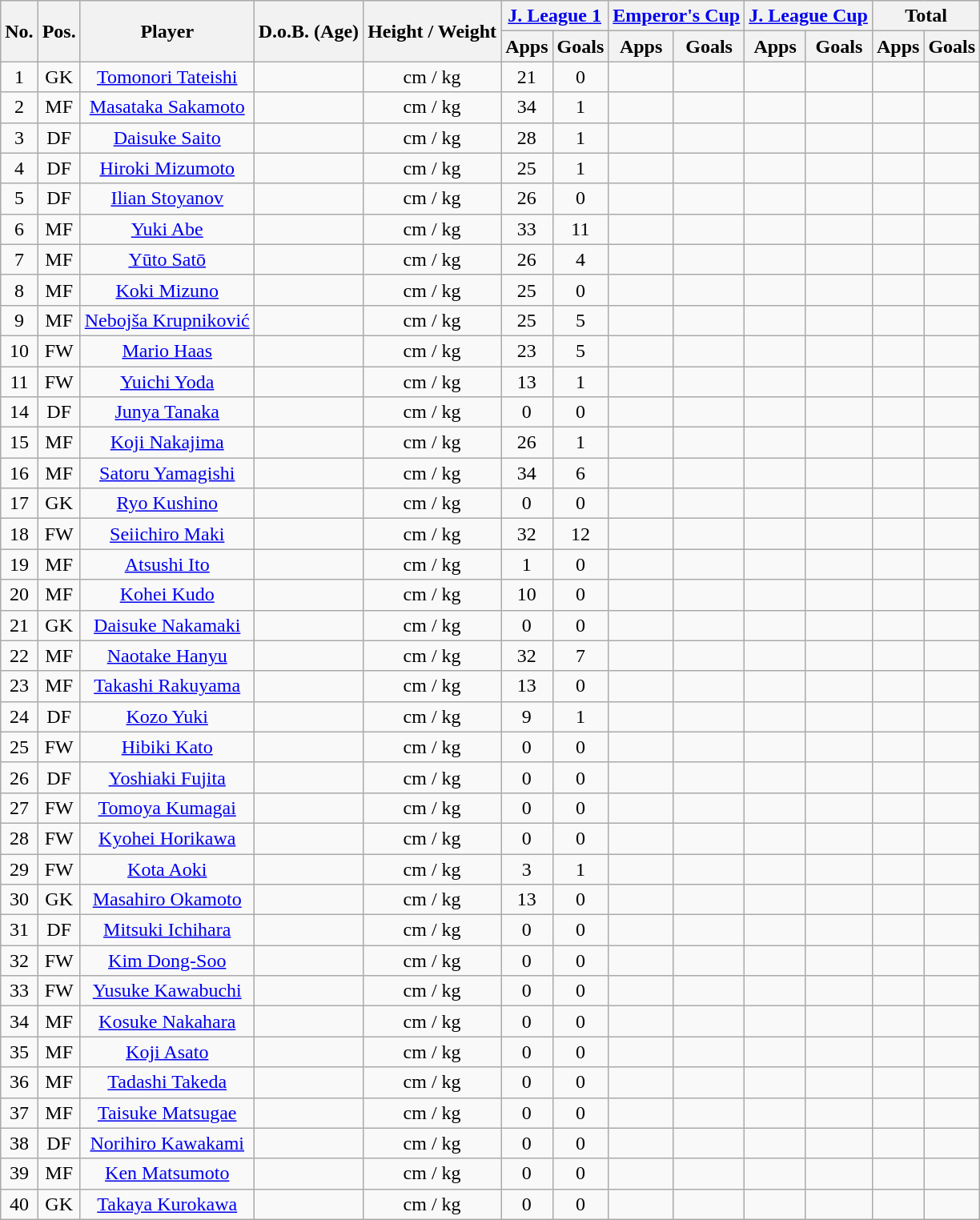<table class="wikitable" style="text-align:center;">
<tr>
<th rowspan="2">No.</th>
<th rowspan="2">Pos.</th>
<th rowspan="2">Player</th>
<th rowspan="2">D.o.B. (Age)</th>
<th rowspan="2">Height / Weight</th>
<th colspan="2"><a href='#'>J. League 1</a></th>
<th colspan="2"><a href='#'>Emperor's Cup</a></th>
<th colspan="2"><a href='#'>J. League Cup</a></th>
<th colspan="2">Total</th>
</tr>
<tr>
<th>Apps</th>
<th>Goals</th>
<th>Apps</th>
<th>Goals</th>
<th>Apps</th>
<th>Goals</th>
<th>Apps</th>
<th>Goals</th>
</tr>
<tr>
<td>1</td>
<td>GK</td>
<td><a href='#'>Tomonori Tateishi</a></td>
<td></td>
<td>cm / kg</td>
<td>21</td>
<td>0</td>
<td></td>
<td></td>
<td></td>
<td></td>
<td></td>
<td></td>
</tr>
<tr>
<td>2</td>
<td>MF</td>
<td><a href='#'>Masataka Sakamoto</a></td>
<td></td>
<td>cm / kg</td>
<td>34</td>
<td>1</td>
<td></td>
<td></td>
<td></td>
<td></td>
<td></td>
<td></td>
</tr>
<tr>
<td>3</td>
<td>DF</td>
<td><a href='#'>Daisuke Saito</a></td>
<td></td>
<td>cm / kg</td>
<td>28</td>
<td>1</td>
<td></td>
<td></td>
<td></td>
<td></td>
<td></td>
<td></td>
</tr>
<tr>
<td>4</td>
<td>DF</td>
<td><a href='#'>Hiroki Mizumoto</a></td>
<td></td>
<td>cm / kg</td>
<td>25</td>
<td>1</td>
<td></td>
<td></td>
<td></td>
<td></td>
<td></td>
<td></td>
</tr>
<tr>
<td>5</td>
<td>DF</td>
<td><a href='#'>Ilian Stoyanov</a></td>
<td></td>
<td>cm / kg</td>
<td>26</td>
<td>0</td>
<td></td>
<td></td>
<td></td>
<td></td>
<td></td>
<td></td>
</tr>
<tr>
<td>6</td>
<td>MF</td>
<td><a href='#'>Yuki Abe</a></td>
<td></td>
<td>cm / kg</td>
<td>33</td>
<td>11</td>
<td></td>
<td></td>
<td></td>
<td></td>
<td></td>
<td></td>
</tr>
<tr>
<td>7</td>
<td>MF</td>
<td><a href='#'>Yūto Satō</a></td>
<td></td>
<td>cm / kg</td>
<td>26</td>
<td>4</td>
<td></td>
<td></td>
<td></td>
<td></td>
<td></td>
<td></td>
</tr>
<tr>
<td>8</td>
<td>MF</td>
<td><a href='#'>Koki Mizuno</a></td>
<td></td>
<td>cm / kg</td>
<td>25</td>
<td>0</td>
<td></td>
<td></td>
<td></td>
<td></td>
<td></td>
<td></td>
</tr>
<tr>
<td>9</td>
<td>MF</td>
<td><a href='#'>Nebojša Krupniković</a></td>
<td></td>
<td>cm / kg</td>
<td>25</td>
<td>5</td>
<td></td>
<td></td>
<td></td>
<td></td>
<td></td>
<td></td>
</tr>
<tr>
<td>10</td>
<td>FW</td>
<td><a href='#'>Mario Haas</a></td>
<td></td>
<td>cm / kg</td>
<td>23</td>
<td>5</td>
<td></td>
<td></td>
<td></td>
<td></td>
<td></td>
<td></td>
</tr>
<tr>
<td>11</td>
<td>FW</td>
<td><a href='#'>Yuichi Yoda</a></td>
<td></td>
<td>cm / kg</td>
<td>13</td>
<td>1</td>
<td></td>
<td></td>
<td></td>
<td></td>
<td></td>
<td></td>
</tr>
<tr>
<td>14</td>
<td>DF</td>
<td><a href='#'>Junya Tanaka</a></td>
<td></td>
<td>cm / kg</td>
<td>0</td>
<td>0</td>
<td></td>
<td></td>
<td></td>
<td></td>
<td></td>
<td></td>
</tr>
<tr>
<td>15</td>
<td>MF</td>
<td><a href='#'>Koji Nakajima</a></td>
<td></td>
<td>cm / kg</td>
<td>26</td>
<td>1</td>
<td></td>
<td></td>
<td></td>
<td></td>
<td></td>
<td></td>
</tr>
<tr>
<td>16</td>
<td>MF</td>
<td><a href='#'>Satoru Yamagishi</a></td>
<td></td>
<td>cm / kg</td>
<td>34</td>
<td>6</td>
<td></td>
<td></td>
<td></td>
<td></td>
<td></td>
<td></td>
</tr>
<tr>
<td>17</td>
<td>GK</td>
<td><a href='#'>Ryo Kushino</a></td>
<td></td>
<td>cm / kg</td>
<td>0</td>
<td>0</td>
<td></td>
<td></td>
<td></td>
<td></td>
<td></td>
<td></td>
</tr>
<tr>
<td>18</td>
<td>FW</td>
<td><a href='#'>Seiichiro Maki</a></td>
<td></td>
<td>cm / kg</td>
<td>32</td>
<td>12</td>
<td></td>
<td></td>
<td></td>
<td></td>
<td></td>
<td></td>
</tr>
<tr>
<td>19</td>
<td>MF</td>
<td><a href='#'>Atsushi Ito</a></td>
<td></td>
<td>cm / kg</td>
<td>1</td>
<td>0</td>
<td></td>
<td></td>
<td></td>
<td></td>
<td></td>
<td></td>
</tr>
<tr>
<td>20</td>
<td>MF</td>
<td><a href='#'>Kohei Kudo</a></td>
<td></td>
<td>cm / kg</td>
<td>10</td>
<td>0</td>
<td></td>
<td></td>
<td></td>
<td></td>
<td></td>
<td></td>
</tr>
<tr>
<td>21</td>
<td>GK</td>
<td><a href='#'>Daisuke Nakamaki</a></td>
<td></td>
<td>cm / kg</td>
<td>0</td>
<td>0</td>
<td></td>
<td></td>
<td></td>
<td></td>
<td></td>
<td></td>
</tr>
<tr>
<td>22</td>
<td>MF</td>
<td><a href='#'>Naotake Hanyu</a></td>
<td></td>
<td>cm / kg</td>
<td>32</td>
<td>7</td>
<td></td>
<td></td>
<td></td>
<td></td>
<td></td>
<td></td>
</tr>
<tr>
<td>23</td>
<td>MF</td>
<td><a href='#'>Takashi Rakuyama</a></td>
<td></td>
<td>cm / kg</td>
<td>13</td>
<td>0</td>
<td></td>
<td></td>
<td></td>
<td></td>
<td></td>
<td></td>
</tr>
<tr>
<td>24</td>
<td>DF</td>
<td><a href='#'>Kozo Yuki</a></td>
<td></td>
<td>cm / kg</td>
<td>9</td>
<td>1</td>
<td></td>
<td></td>
<td></td>
<td></td>
<td></td>
<td></td>
</tr>
<tr>
<td>25</td>
<td>FW</td>
<td><a href='#'>Hibiki Kato</a></td>
<td></td>
<td>cm / kg</td>
<td>0</td>
<td>0</td>
<td></td>
<td></td>
<td></td>
<td></td>
<td></td>
<td></td>
</tr>
<tr>
<td>26</td>
<td>DF</td>
<td><a href='#'>Yoshiaki Fujita</a></td>
<td></td>
<td>cm / kg</td>
<td>0</td>
<td>0</td>
<td></td>
<td></td>
<td></td>
<td></td>
<td></td>
<td></td>
</tr>
<tr>
<td>27</td>
<td>FW</td>
<td><a href='#'>Tomoya Kumagai</a></td>
<td></td>
<td>cm / kg</td>
<td>0</td>
<td>0</td>
<td></td>
<td></td>
<td></td>
<td></td>
<td></td>
<td></td>
</tr>
<tr>
<td>28</td>
<td>FW</td>
<td><a href='#'>Kyohei Horikawa</a></td>
<td></td>
<td>cm / kg</td>
<td>0</td>
<td>0</td>
<td></td>
<td></td>
<td></td>
<td></td>
<td></td>
<td></td>
</tr>
<tr>
<td>29</td>
<td>FW</td>
<td><a href='#'>Kota Aoki</a></td>
<td></td>
<td>cm / kg</td>
<td>3</td>
<td>1</td>
<td></td>
<td></td>
<td></td>
<td></td>
<td></td>
<td></td>
</tr>
<tr>
<td>30</td>
<td>GK</td>
<td><a href='#'>Masahiro Okamoto</a></td>
<td></td>
<td>cm / kg</td>
<td>13</td>
<td>0</td>
<td></td>
<td></td>
<td></td>
<td></td>
<td></td>
<td></td>
</tr>
<tr>
<td>31</td>
<td>DF</td>
<td><a href='#'>Mitsuki Ichihara</a></td>
<td></td>
<td>cm / kg</td>
<td>0</td>
<td>0</td>
<td></td>
<td></td>
<td></td>
<td></td>
<td></td>
<td></td>
</tr>
<tr>
<td>32</td>
<td>FW</td>
<td><a href='#'>Kim Dong-Soo</a></td>
<td></td>
<td>cm / kg</td>
<td>0</td>
<td>0</td>
<td></td>
<td></td>
<td></td>
<td></td>
<td></td>
<td></td>
</tr>
<tr>
<td>33</td>
<td>FW</td>
<td><a href='#'>Yusuke Kawabuchi</a></td>
<td></td>
<td>cm / kg</td>
<td>0</td>
<td>0</td>
<td></td>
<td></td>
<td></td>
<td></td>
<td></td>
<td></td>
</tr>
<tr>
<td>34</td>
<td>MF</td>
<td><a href='#'>Kosuke Nakahara</a></td>
<td></td>
<td>cm / kg</td>
<td>0</td>
<td>0</td>
<td></td>
<td></td>
<td></td>
<td></td>
<td></td>
<td></td>
</tr>
<tr>
<td>35</td>
<td>MF</td>
<td><a href='#'>Koji Asato</a></td>
<td></td>
<td>cm / kg</td>
<td>0</td>
<td>0</td>
<td></td>
<td></td>
<td></td>
<td></td>
<td></td>
<td></td>
</tr>
<tr>
<td>36</td>
<td>MF</td>
<td><a href='#'>Tadashi Takeda</a></td>
<td></td>
<td>cm / kg</td>
<td>0</td>
<td>0</td>
<td></td>
<td></td>
<td></td>
<td></td>
<td></td>
<td></td>
</tr>
<tr>
<td>37</td>
<td>MF</td>
<td><a href='#'>Taisuke Matsugae</a></td>
<td></td>
<td>cm / kg</td>
<td>0</td>
<td>0</td>
<td></td>
<td></td>
<td></td>
<td></td>
<td></td>
<td></td>
</tr>
<tr>
<td>38</td>
<td>DF</td>
<td><a href='#'>Norihiro Kawakami</a></td>
<td></td>
<td>cm / kg</td>
<td>0</td>
<td>0</td>
<td></td>
<td></td>
<td></td>
<td></td>
<td></td>
<td></td>
</tr>
<tr>
<td>39</td>
<td>MF</td>
<td><a href='#'>Ken Matsumoto</a></td>
<td></td>
<td>cm / kg</td>
<td>0</td>
<td>0</td>
<td></td>
<td></td>
<td></td>
<td></td>
<td></td>
<td></td>
</tr>
<tr>
<td>40</td>
<td>GK</td>
<td><a href='#'>Takaya Kurokawa</a></td>
<td></td>
<td>cm / kg</td>
<td>0</td>
<td>0</td>
<td></td>
<td></td>
<td></td>
<td></td>
<td></td>
<td></td>
</tr>
</table>
